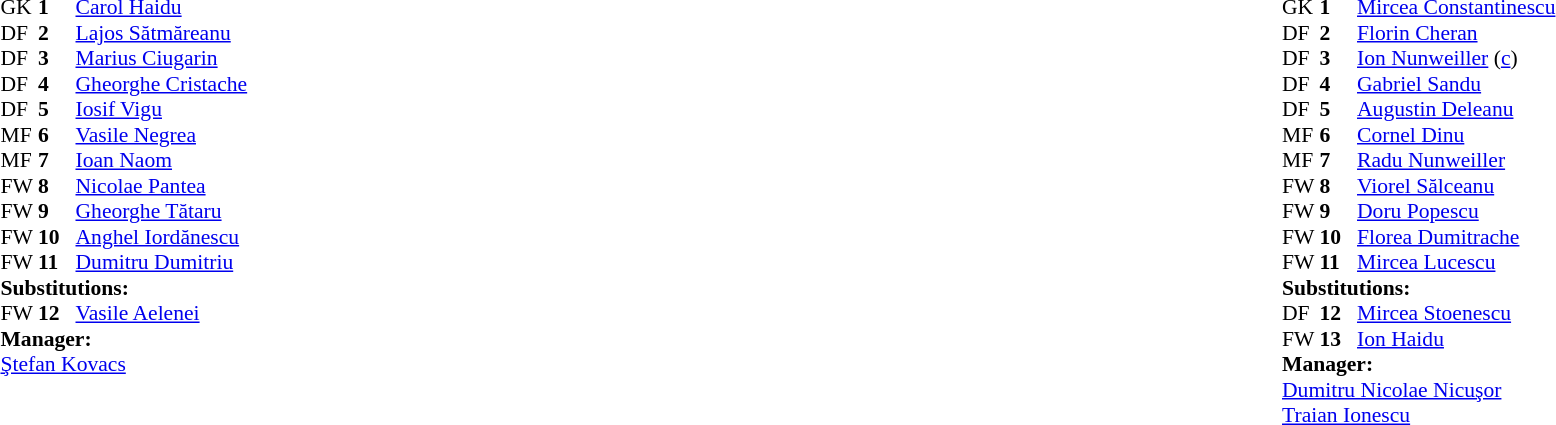<table style="width:100%;">
<tr>
<td style="vertical-align:top; width:50%;"><br><table style="font-size: 90%" cellspacing="0" cellpadding="0">
<tr>
<th width=25></th>
<th width=25></th>
</tr>
<tr>
<td>GK</td>
<td><strong>1</strong></td>
<td> <a href='#'>Carol Haidu</a></td>
</tr>
<tr>
<td>DF</td>
<td><strong>2</strong></td>
<td> <a href='#'>Lajos Sătmăreanu</a></td>
</tr>
<tr>
<td>DF</td>
<td><strong>3</strong></td>
<td> <a href='#'>Marius Ciugarin</a></td>
</tr>
<tr>
<td>DF</td>
<td><strong>4</strong></td>
<td> <a href='#'>Gheorghe Cristache</a></td>
</tr>
<tr>
<td>DF</td>
<td><strong>5</strong></td>
<td> <a href='#'>Iosif Vigu</a></td>
</tr>
<tr>
<td>MF</td>
<td><strong>6</strong></td>
<td> <a href='#'>Vasile Negrea</a></td>
</tr>
<tr>
<td>MF</td>
<td><strong>7</strong></td>
<td> <a href='#'>Ioan Naom</a></td>
</tr>
<tr>
<td>FW</td>
<td><strong>8</strong></td>
<td> <a href='#'>Nicolae Pantea</a></td>
</tr>
<tr>
<td>FW</td>
<td><strong>9</strong></td>
<td> <a href='#'>Gheorghe Tătaru</a></td>
</tr>
<tr>
<td>FW</td>
<td><strong>10</strong></td>
<td> <a href='#'>Anghel Iordănescu</a></td>
</tr>
<tr>
<td>FW</td>
<td><strong>11</strong></td>
<td> <a href='#'>Dumitru Dumitriu</a> </td>
</tr>
<tr>
<td colspan=3><strong>Substitutions:</strong></td>
</tr>
<tr>
<td>FW</td>
<td><strong>12</strong></td>
<td> <a href='#'>Vasile Aelenei</a> </td>
</tr>
<tr>
<td colspan=3><strong>Manager:</strong></td>
</tr>
<tr>
<td colspan=4> <a href='#'>Ştefan Kovacs</a></td>
</tr>
</table>
</td>
<td valign="top"></td>
<td style="vertical-align:top; width:50%;"><br><table cellspacing="0" cellpadding="0" style="font-size:90%; margin:auto;">
<tr>
<th width=25></th>
<th width=25></th>
</tr>
<tr>
<td>GK</td>
<td><strong>1</strong></td>
<td> <a href='#'>Mircea Constantinescu</a></td>
</tr>
<tr>
<td>DF</td>
<td><strong>2</strong></td>
<td> <a href='#'>Florin Cheran</a></td>
</tr>
<tr>
<td>DF</td>
<td><strong>3</strong></td>
<td> <a href='#'>Ion Nunweiller</a> (<a href='#'>c</a>)</td>
</tr>
<tr>
<td>DF</td>
<td><strong>4</strong></td>
<td> <a href='#'>Gabriel Sandu</a> </td>
</tr>
<tr>
<td>DF</td>
<td><strong>5</strong></td>
<td> <a href='#'>Augustin Deleanu</a></td>
</tr>
<tr>
<td>MF</td>
<td><strong>6</strong></td>
<td> <a href='#'>Cornel Dinu</a></td>
</tr>
<tr>
<td>MF</td>
<td><strong>7</strong></td>
<td> <a href='#'>Radu Nunweiller</a></td>
</tr>
<tr>
<td>FW</td>
<td><strong>8</strong></td>
<td> <a href='#'>Viorel Sălceanu</a></td>
</tr>
<tr>
<td>FW</td>
<td><strong>9</strong></td>
<td> <a href='#'>Doru Popescu</a> </td>
</tr>
<tr>
<td>FW</td>
<td><strong>10</strong></td>
<td> <a href='#'>Florea Dumitrache</a></td>
</tr>
<tr>
<td>FW</td>
<td><strong>11</strong></td>
<td> <a href='#'>Mircea Lucescu</a></td>
</tr>
<tr>
<td colspan=3><strong>Substitutions:</strong></td>
</tr>
<tr>
<td>DF</td>
<td><strong>12</strong></td>
<td> <a href='#'>Mircea Stoenescu</a> </td>
</tr>
<tr>
<td>FW</td>
<td><strong>13</strong></td>
<td> <a href='#'>Ion Haidu</a> </td>
</tr>
<tr>
<td colspan=3><strong>Manager:</strong></td>
</tr>
<tr>
<td colspan=4> <a href='#'>Dumitru Nicolae Nicuşor</a> <br>  <a href='#'>Traian Ionescu</a></td>
</tr>
</table>
</td>
</tr>
</table>
